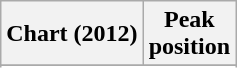<table class="wikitable sortable plainrowheaders" style="text-align:center">
<tr>
<th scope="col">Chart (2012)</th>
<th scope="col">Peak<br>position</th>
</tr>
<tr>
</tr>
<tr>
</tr>
<tr>
</tr>
<tr>
</tr>
<tr>
</tr>
<tr>
</tr>
<tr>
</tr>
<tr>
</tr>
<tr>
</tr>
<tr>
</tr>
</table>
